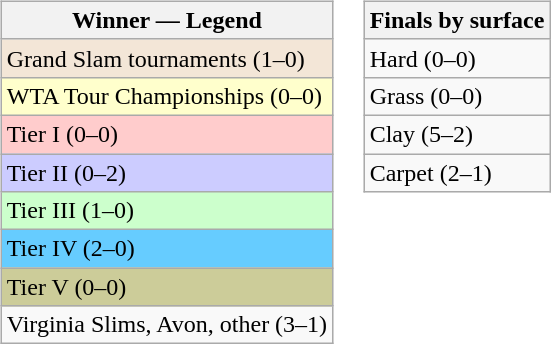<table>
<tr valign=top>
<td><br><table class="wikitable sortable mw-collapsible mw-collapsed">
<tr>
<th>Winner — Legend</th>
</tr>
<tr>
<td style="background:#f3e6d7;">Grand Slam tournaments (1–0)</td>
</tr>
<tr>
<td style="background:#ffc;">WTA Tour Championships (0–0)</td>
</tr>
<tr>
<td bgcolor=#FFCCCC>Tier I (0–0)</td>
</tr>
<tr>
<td bgcolor=#CCCCFF>Tier II (0–2)</td>
</tr>
<tr>
<td bgcolor=#CCFFCC>Tier III (1–0)</td>
</tr>
<tr>
<td bgcolor=#66CCFF>Tier IV (2–0)</td>
</tr>
<tr>
<td bgcolor=#CCCC99>Tier V (0–0)</td>
</tr>
<tr>
<td>Virginia Slims, Avon, other (3–1)</td>
</tr>
</table>
</td>
<td><br><table class="wikitable sortable mw-collapsible mw-collapsed">
<tr style="background:#f7f7f7;">
<th>Finals by surface</th>
</tr>
<tr>
<td>Hard (0–0)</td>
</tr>
<tr>
<td>Grass (0–0)</td>
</tr>
<tr>
<td>Clay (5–2)</td>
</tr>
<tr>
<td>Carpet (2–1)</td>
</tr>
</table>
</td>
</tr>
</table>
